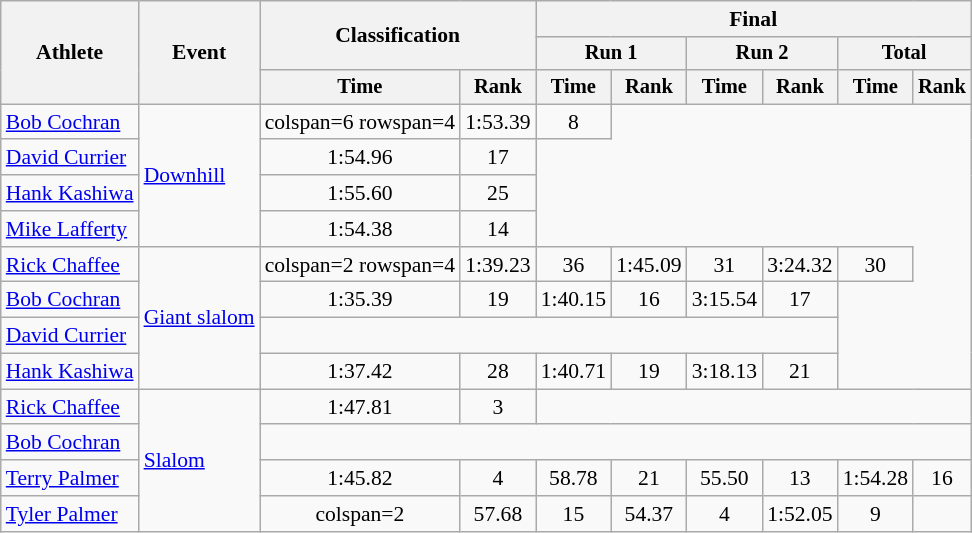<table class=wikitable style=font-size:90%;text-align:center>
<tr>
<th rowspan=3>Athlete</th>
<th rowspan=3>Event</th>
<th rowspan=2 colspan=2>Classification</th>
<th colspan=6>Final</th>
</tr>
<tr style=font-size:95%>
<th colspan=2>Run 1</th>
<th colspan=2>Run 2</th>
<th colspan=2>Total</th>
</tr>
<tr style=font-size:95%>
<th>Time</th>
<th>Rank</th>
<th>Time</th>
<th>Rank</th>
<th>Time</th>
<th>Rank</th>
<th>Time</th>
<th>Rank</th>
</tr>
<tr>
<td align=left><a href='#'>Bob Cochran</a></td>
<td align=left rowspan=4><a href='#'>Downhill</a></td>
<td>colspan=6 rowspan=4 </td>
<td>1:53.39</td>
<td>8</td>
</tr>
<tr>
<td align=left><a href='#'>David Currier</a></td>
<td>1:54.96</td>
<td>17</td>
</tr>
<tr>
<td align=left><a href='#'>Hank Kashiwa</a></td>
<td>1:55.60</td>
<td>25</td>
</tr>
<tr>
<td align=left><a href='#'>Mike Lafferty</a></td>
<td>1:54.38</td>
<td>14</td>
</tr>
<tr>
<td align=left><a href='#'>Rick Chaffee</a></td>
<td align=left rowspan=4><a href='#'>Giant slalom</a></td>
<td>colspan=2 rowspan=4 </td>
<td>1:39.23</td>
<td>36</td>
<td>1:45.09</td>
<td>31</td>
<td>3:24.32</td>
<td>30</td>
</tr>
<tr>
<td align=left><a href='#'>Bob Cochran</a></td>
<td>1:35.39</td>
<td>19</td>
<td>1:40.15</td>
<td>16</td>
<td>3:15.54</td>
<td>17</td>
</tr>
<tr>
<td align=left><a href='#'>David Currier</a></td>
<td colspan=6></td>
</tr>
<tr>
<td align=left><a href='#'>Hank Kashiwa</a></td>
<td>1:37.42</td>
<td>28</td>
<td>1:40.71</td>
<td>19</td>
<td>3:18.13</td>
<td>21</td>
</tr>
<tr>
<td align=left><a href='#'>Rick Chaffee</a></td>
<td align=left rowspan=4><a href='#'>Slalom</a></td>
<td>1:47.81</td>
<td>3</td>
<td colspan=6></td>
</tr>
<tr>
<td align=left><a href='#'>Bob Cochran</a></td>
<td colspan=8></td>
</tr>
<tr>
<td align=left><a href='#'>Terry Palmer</a></td>
<td>1:45.82</td>
<td>4</td>
<td>58.78</td>
<td>21</td>
<td>55.50</td>
<td>13</td>
<td>1:54.28</td>
<td>16</td>
</tr>
<tr>
<td align=left><a href='#'>Tyler Palmer</a></td>
<td>colspan=2 </td>
<td>57.68</td>
<td>15</td>
<td>54.37</td>
<td>4</td>
<td>1:52.05</td>
<td>9</td>
</tr>
</table>
